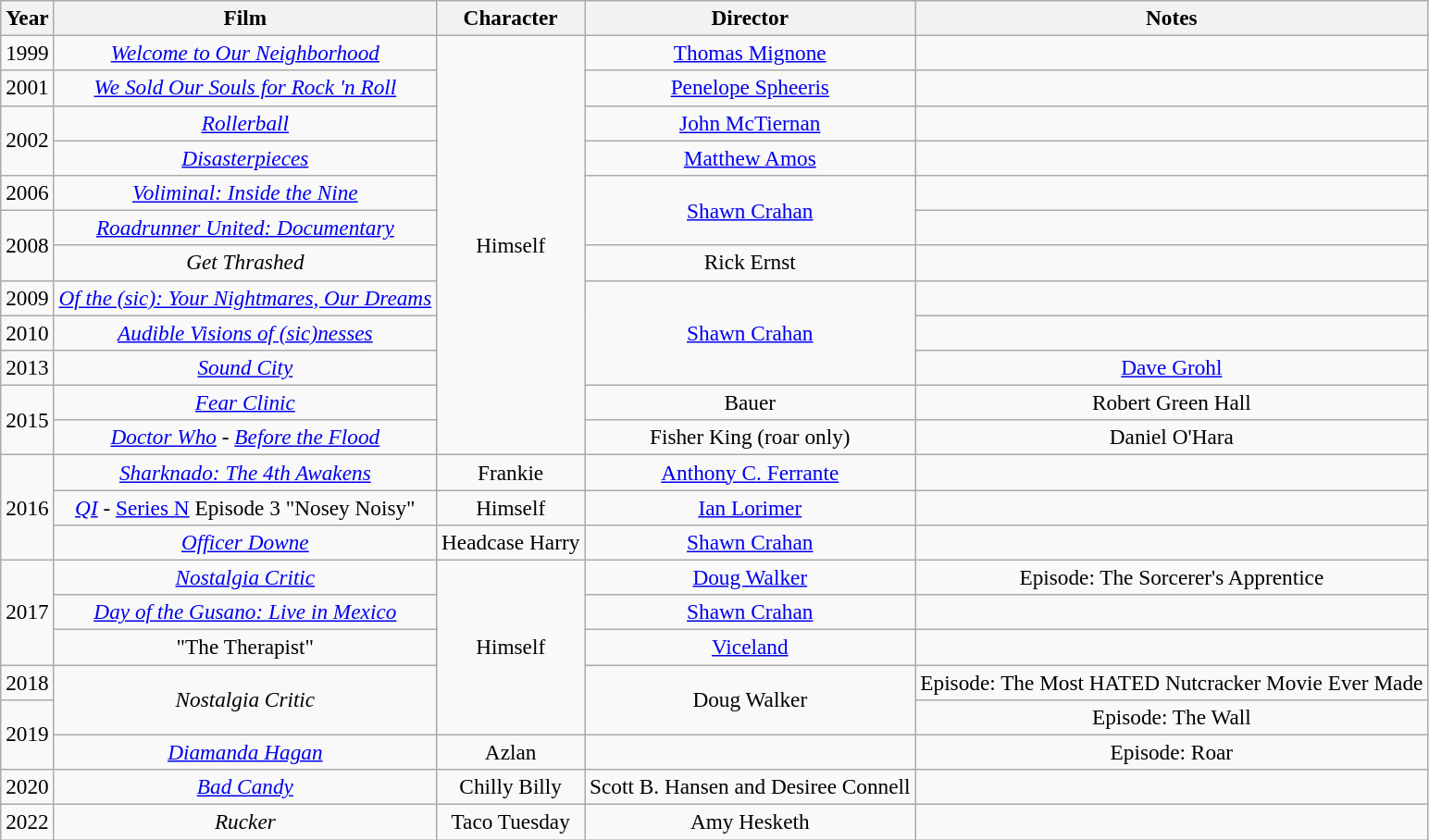<table class="wikitable" style="text-align: center; font-size: 97%;">
<tr>
<th>Year</th>
<th>Film</th>
<th>Character</th>
<th>Director</th>
<th>Notes</th>
</tr>
<tr>
<td>1999</td>
<td><em><a href='#'>Welcome to Our Neighborhood</a></em></td>
<td rowspan="12">Himself</td>
<td><a href='#'>Thomas Mignone</a></td>
<td></td>
</tr>
<tr>
<td>2001</td>
<td><em><a href='#'>We Sold Our Souls for Rock 'n Roll</a></em></td>
<td><a href='#'>Penelope Spheeris</a></td>
<td></td>
</tr>
<tr>
<td rowspan="2">2002</td>
<td><em><a href='#'>Rollerball</a></em></td>
<td><a href='#'>John McTiernan</a></td>
<td></td>
</tr>
<tr>
<td><em><a href='#'>Disasterpieces</a></em></td>
<td><a href='#'>Matthew Amos</a></td>
<td></td>
</tr>
<tr>
<td>2006</td>
<td><em><a href='#'>Voliminal: Inside the Nine</a></em></td>
<td rowspan="2"><a href='#'>Shawn Crahan</a></td>
<td></td>
</tr>
<tr>
<td rowspan="2">2008</td>
<td><em><a href='#'>Roadrunner United: Documentary</a></em></td>
<td></td>
</tr>
<tr>
<td><em>Get Thrashed</em></td>
<td>Rick Ernst</td>
<td></td>
</tr>
<tr>
<td>2009</td>
<td><em><a href='#'>Of the (sic): Your Nightmares, Our Dreams</a></em></td>
<td rowspan="3"><a href='#'>Shawn Crahan</a></td>
<td></td>
</tr>
<tr>
<td>2010</td>
<td><em><a href='#'>Audible Visions of (sic)nesses</a></em></td>
<td></td>
</tr>
<tr>
<td>2013</td>
<td><em><a href='#'>Sound City</a></em></td>
<td><a href='#'>Dave Grohl</a></td>
</tr>
<tr>
<td rowspan="2">2015</td>
<td><em><a href='#'>Fear Clinic</a></em></td>
<td>Bauer</td>
<td>Robert Green Hall</td>
</tr>
<tr>
<td><em><a href='#'>Doctor Who</a></em> - <em><a href='#'>Before the Flood</a></em></td>
<td>Fisher King (roar only)</td>
<td>Daniel O'Hara</td>
</tr>
<tr>
<td rowspan="3">2016</td>
<td><em><a href='#'>Sharknado: The 4th Awakens</a></em></td>
<td>Frankie</td>
<td><a href='#'>Anthony C. Ferrante</a></td>
<td></td>
</tr>
<tr>
<td><em><a href='#'>QI</a></em> - <a href='#'>Series N</a> Episode 3 "Nosey Noisy"</td>
<td>Himself</td>
<td><a href='#'>Ian Lorimer</a></td>
<td></td>
</tr>
<tr>
<td><em><a href='#'>Officer Downe</a></em></td>
<td>Headcase Harry</td>
<td><a href='#'>Shawn Crahan</a></td>
<td></td>
</tr>
<tr>
<td rowspan="3">2017</td>
<td><em><a href='#'>Nostalgia Critic</a></em></td>
<td rowspan="5">Himself</td>
<td><a href='#'>Doug Walker</a></td>
<td>Episode: The Sorcerer's Apprentice</td>
</tr>
<tr>
<td><em><a href='#'>Day of the Gusano: Live in Mexico</a></em></td>
<td><a href='#'>Shawn Crahan</a></td>
<td></td>
</tr>
<tr>
<td>"The Therapist"</td>
<td><a href='#'>Viceland</a></td>
<td></td>
</tr>
<tr>
<td rowspan="1">2018</td>
<td rowspan="2"><em>Nostalgia Critic</em></td>
<td rowspan="2">Doug Walker</td>
<td>Episode: The Most HATED Nutcracker Movie Ever Made</td>
</tr>
<tr>
<td rowspan="2">2019</td>
<td>Episode: The Wall</td>
</tr>
<tr>
<td><em><a href='#'>Diamanda Hagan</a></em></td>
<td>Azlan</td>
<td></td>
<td>Episode: Roar</td>
</tr>
<tr>
<td>2020</td>
<td><em><a href='#'>Bad Candy</a></em></td>
<td>Chilly Billy</td>
<td>Scott B. Hansen and Desiree Connell</td>
<td></td>
</tr>
<tr>
<td>2022</td>
<td><em>Rucker</em></td>
<td>Taco Tuesday</td>
<td>Amy Hesketh</td>
<td></td>
</tr>
</table>
